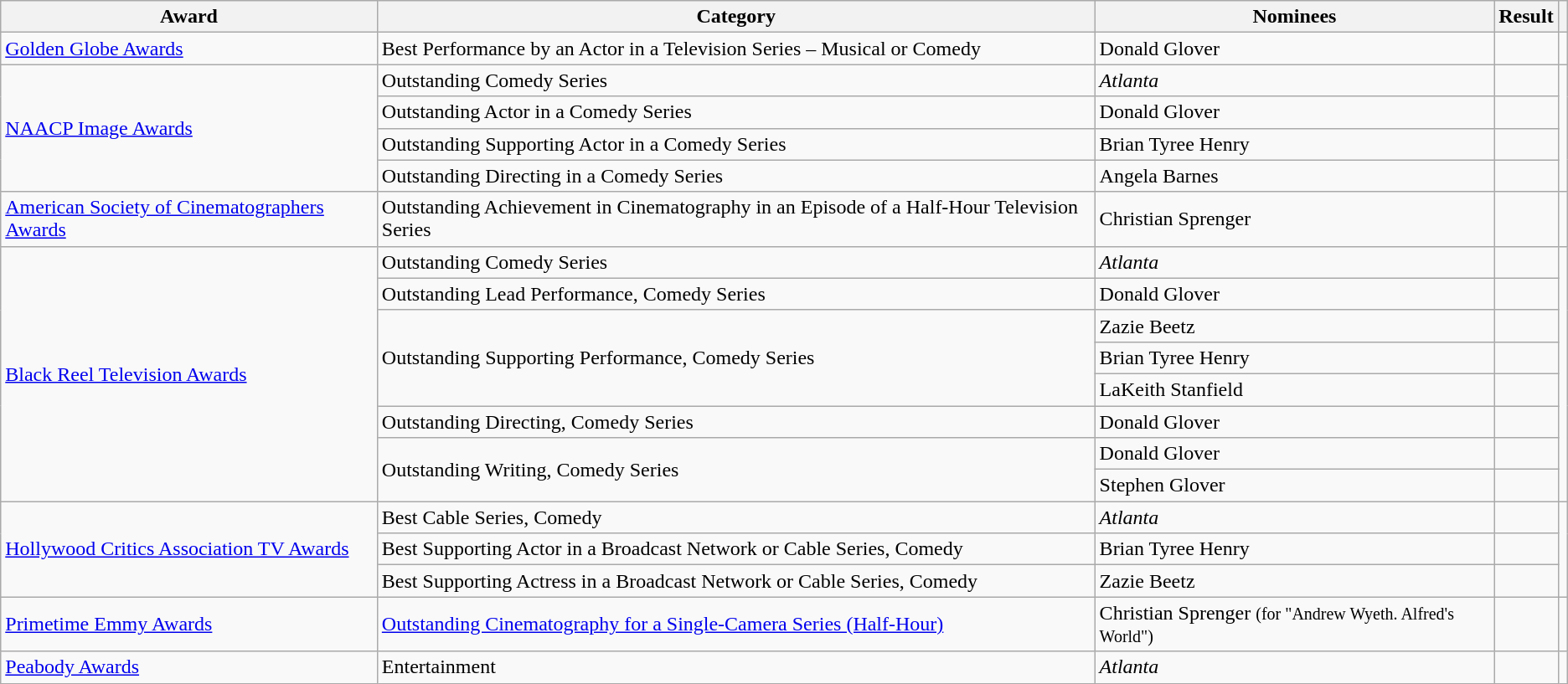<table class="wikitable sortable">
<tr>
<th>Award</th>
<th>Category</th>
<th>Nominees</th>
<th>Result</th>
<th></th>
</tr>
<tr>
<td><a href='#'>Golden Globe Awards</a></td>
<td>Best Performance by an Actor in a Television Series – Musical or Comedy</td>
<td>Donald Glover</td>
<td></td>
<td style="text-align:center;"></td>
</tr>
<tr>
<td rowspan="4"><a href='#'>NAACP Image Awards</a></td>
<td>Outstanding Comedy Series</td>
<td><em>Atlanta</em></td>
<td></td>
<td rowspan="4" style="text-align:center;"></td>
</tr>
<tr>
<td>Outstanding Actor in a Comedy Series</td>
<td>Donald Glover</td>
<td></td>
</tr>
<tr>
<td>Outstanding Supporting Actor in a Comedy Series</td>
<td>Brian Tyree Henry</td>
<td></td>
</tr>
<tr>
<td>Outstanding Directing in a Comedy Series</td>
<td>Angela Barnes</td>
<td></td>
</tr>
<tr>
<td><a href='#'>American Society of Cinematographers Awards</a></td>
<td>Outstanding Achievement in Cinematography in an Episode of a Half-Hour Television Series</td>
<td>Christian Sprenger </td>
<td></td>
<td align="center"></td>
</tr>
<tr>
<td rowspan="8"><a href='#'>Black Reel Television Awards</a></td>
<td>Outstanding Comedy Series</td>
<td><em>Atlanta</em></td>
<td></td>
<td align="center" rowspan="8"></td>
</tr>
<tr>
<td>Outstanding Lead Performance, Comedy Series</td>
<td>Donald Glover</td>
<td></td>
</tr>
<tr>
<td rowspan="3">Outstanding Supporting Performance, Comedy Series</td>
<td>Zazie Beetz</td>
<td></td>
</tr>
<tr>
<td>Brian Tyree Henry</td>
<td></td>
</tr>
<tr>
<td>LaKeith Stanfield</td>
<td></td>
</tr>
<tr>
<td>Outstanding Directing, Comedy Series</td>
<td>Donald Glover </td>
<td></td>
</tr>
<tr>
<td rowspan="2">Outstanding Writing, Comedy Series</td>
<td>Donald Glover </td>
<td></td>
</tr>
<tr>
<td>Stephen Glover </td>
<td></td>
</tr>
<tr>
<td rowspan="3"><a href='#'>Hollywood Critics Association TV Awards</a></td>
<td>Best Cable Series, Comedy</td>
<td><em>Atlanta</em></td>
<td></td>
<td rowspan="3" align="center"></td>
</tr>
<tr>
<td>Best Supporting Actor in a Broadcast Network or Cable Series, Comedy</td>
<td>Brian Tyree Henry</td>
<td></td>
</tr>
<tr>
<td>Best Supporting Actress in a Broadcast Network or Cable Series, Comedy</td>
<td>Zazie Beetz</td>
<td></td>
</tr>
<tr>
<td><a href='#'>Primetime Emmy Awards</a></td>
<td><a href='#'>Outstanding Cinematography for a Single-Camera Series (Half-Hour)</a></td>
<td>Christian Sprenger <small>(for "Andrew Wyeth. Alfred's World")</small></td>
<td></td>
<td align="center"></td>
</tr>
<tr>
<td><a href='#'>Peabody Awards</a></td>
<td>Entertainment</td>
<td><em>Atlanta</em></td>
<td></td>
<td align="center"></td>
</tr>
</table>
